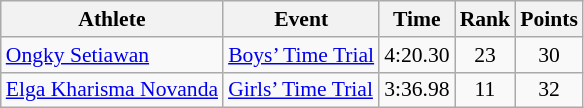<table class="wikitable" border="1" style="font-size:90%">
<tr>
<th>Athlete</th>
<th>Event</th>
<th>Time</th>
<th>Rank</th>
<th>Points</th>
</tr>
<tr>
<td><a href='#'>Ongky Setiawan</a></td>
<td><a href='#'>Boys’ Time Trial</a></td>
<td align=center>4:20.30</td>
<td align=center>23</td>
<td align=center>30</td>
</tr>
<tr>
<td><a href='#'>Elga Kharisma Novanda</a></td>
<td><a href='#'>Girls’ Time Trial</a></td>
<td align=center>3:36.98</td>
<td align=center>11</td>
<td align=center>32</td>
</tr>
</table>
